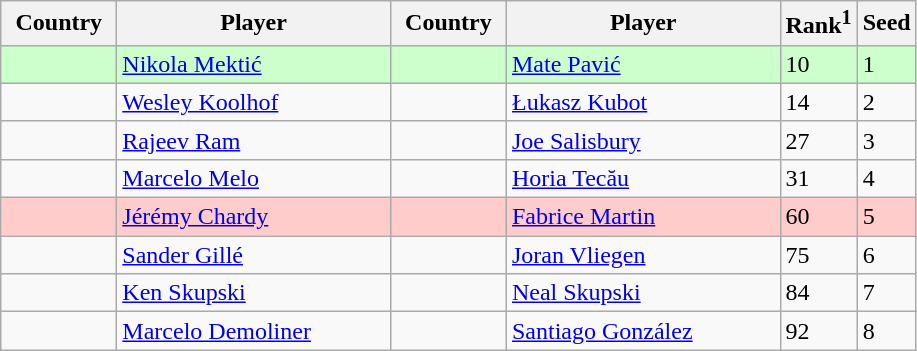<table class="sortable wikitable">
<tr>
<th width="70">Country</th>
<th width="175">Player</th>
<th width="70">Country</th>
<th width="175">Player</th>
<th>Rank<sup>1</sup></th>
<th>Seed</th>
</tr>
<tr style="background:#cfc;">
<td></td>
<td><a href='#'>Nikola Mektić</a></td>
<td></td>
<td><a href='#'>Mate Pavić</a></td>
<td>10</td>
<td>1</td>
</tr>
<tr>
<td></td>
<td><a href='#'>Wesley Koolhof</a></td>
<td></td>
<td><a href='#'>Łukasz Kubot</a></td>
<td>14</td>
<td>2</td>
</tr>
<tr>
<td></td>
<td><a href='#'>Rajeev Ram</a></td>
<td></td>
<td><a href='#'>Joe Salisbury</a></td>
<td>27</td>
<td>3</td>
</tr>
<tr>
<td></td>
<td><a href='#'>Marcelo Melo</a></td>
<td></td>
<td><a href='#'>Horia Tecău</a></td>
<td>31</td>
<td>4</td>
</tr>
<tr style="background:#fcc;">
<td></td>
<td><a href='#'>Jérémy Chardy</a></td>
<td></td>
<td><a href='#'>Fabrice Martin</a></td>
<td>60</td>
<td>5</td>
</tr>
<tr>
<td></td>
<td><a href='#'>Sander Gillé</a></td>
<td></td>
<td><a href='#'>Joran Vliegen</a></td>
<td>75</td>
<td>6</td>
</tr>
<tr>
<td></td>
<td><a href='#'>Ken Skupski</a></td>
<td></td>
<td><a href='#'>Neal Skupski</a></td>
<td>84</td>
<td>7</td>
</tr>
<tr>
<td></td>
<td><a href='#'>Marcelo Demoliner</a></td>
<td></td>
<td><a href='#'>Santiago González</a></td>
<td>92</td>
<td>8</td>
</tr>
</table>
